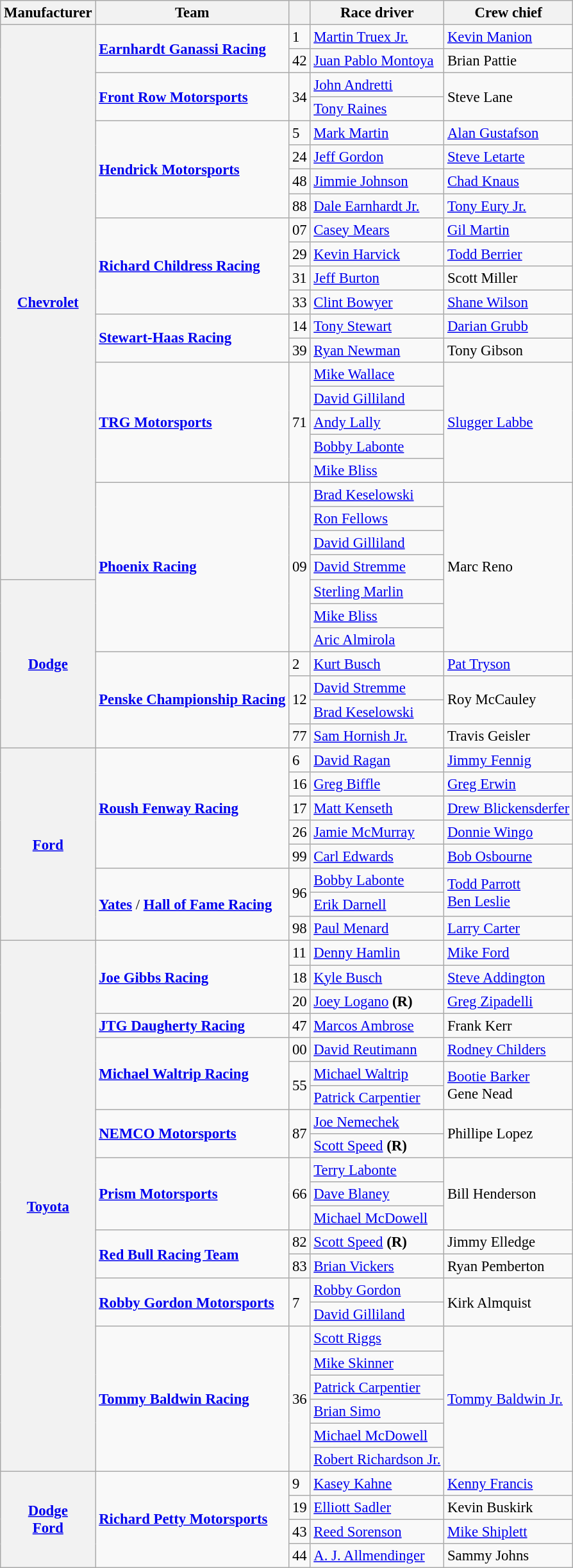<table class="wikitable" style="font-size: 95%;">
<tr>
<th>Manufacturer</th>
<th>Team</th>
<th></th>
<th>Race driver</th>
<th>Crew chief</th>
</tr>
<tr>
<th rowspan=23><a href='#'>Chevrolet</a></th>
<td rowspan=2><strong><a href='#'>Earnhardt Ganassi Racing</a></strong></td>
<td>1</td>
<td><a href='#'>Martin Truex Jr.</a></td>
<td><a href='#'>Kevin Manion</a></td>
</tr>
<tr>
<td>42</td>
<td><a href='#'>Juan Pablo Montoya</a></td>
<td>Brian Pattie</td>
</tr>
<tr>
<td rowspan=2><strong><a href='#'>Front Row Motorsports</a></strong></td>
<td rowspan=2>34</td>
<td><a href='#'>John Andretti</a> <small></small></td>
<td rowspan=2>Steve Lane</td>
</tr>
<tr>
<td><a href='#'>Tony Raines</a> <small></small></td>
</tr>
<tr>
<td rowspan=4><strong><a href='#'>Hendrick Motorsports</a></strong></td>
<td>5</td>
<td><a href='#'>Mark Martin</a></td>
<td><a href='#'>Alan Gustafson</a></td>
</tr>
<tr>
<td>24</td>
<td><a href='#'>Jeff Gordon</a></td>
<td><a href='#'>Steve Letarte</a></td>
</tr>
<tr>
<td>48</td>
<td><a href='#'>Jimmie Johnson</a></td>
<td><a href='#'>Chad Knaus</a></td>
</tr>
<tr>
<td>88</td>
<td><a href='#'>Dale Earnhardt Jr.</a></td>
<td><a href='#'>Tony Eury Jr.</a></td>
</tr>
<tr>
<td rowspan=4><strong><a href='#'>Richard Childress Racing</a></strong></td>
<td>07</td>
<td><a href='#'>Casey Mears</a></td>
<td><a href='#'>Gil Martin</a></td>
</tr>
<tr>
<td>29</td>
<td><a href='#'>Kevin Harvick</a></td>
<td><a href='#'>Todd Berrier</a></td>
</tr>
<tr>
<td>31</td>
<td><a href='#'>Jeff Burton</a></td>
<td>Scott Miller</td>
</tr>
<tr>
<td>33</td>
<td><a href='#'>Clint Bowyer</a></td>
<td><a href='#'>Shane Wilson</a></td>
</tr>
<tr>
<td rowspan=2><strong><a href='#'>Stewart-Haas Racing</a></strong></td>
<td>14</td>
<td><a href='#'>Tony Stewart</a></td>
<td><a href='#'>Darian Grubb</a></td>
</tr>
<tr>
<td>39</td>
<td><a href='#'>Ryan Newman</a></td>
<td>Tony Gibson</td>
</tr>
<tr>
<td rowspan=5><strong><a href='#'>TRG Motorsports</a></strong></td>
<td rowspan=5>71</td>
<td><a href='#'>Mike Wallace</a> <small></small></td>
<td rowspan=5><a href='#'>Slugger Labbe</a></td>
</tr>
<tr>
<td><a href='#'>David Gilliland</a> <small></small></td>
</tr>
<tr>
<td><a href='#'>Andy Lally</a> <small></small></td>
</tr>
<tr>
<td><a href='#'>Bobby Labonte</a> <small></small></td>
</tr>
<tr>
<td><a href='#'>Mike Bliss</a> <small></small></td>
</tr>
<tr>
<td rowspan=7><strong><a href='#'>Phoenix Racing</a></strong></td>
<td rowspan=7>09</td>
<td><a href='#'>Brad Keselowski</a> <small></small></td>
<td rowspan=7>Marc Reno</td>
</tr>
<tr>
<td><a href='#'>Ron Fellows</a> <small></small></td>
</tr>
<tr>
<td><a href='#'>David Gilliland</a> <small></small></td>
</tr>
<tr>
<td><a href='#'>David Stremme</a> <small></small></td>
</tr>
<tr>
<th rowspan=7><a href='#'>Dodge</a></th>
<td><a href='#'>Sterling Marlin</a> <small></small></td>
</tr>
<tr>
<td><a href='#'>Mike Bliss</a> <small></small></td>
</tr>
<tr>
<td><a href='#'>Aric Almirola</a> <small></small></td>
</tr>
<tr>
<td rowspan=4><strong><a href='#'>Penske Championship Racing</a></strong></td>
<td>2</td>
<td><a href='#'>Kurt Busch</a></td>
<td><a href='#'>Pat Tryson</a></td>
</tr>
<tr>
<td rowspan=2>12</td>
<td><a href='#'>David Stremme</a> <small></small></td>
<td rowspan=2>Roy McCauley</td>
</tr>
<tr>
<td><a href='#'>Brad Keselowski</a> <small></small></td>
</tr>
<tr>
<td>77</td>
<td><a href='#'>Sam Hornish Jr.</a></td>
<td>Travis Geisler</td>
</tr>
<tr>
<th rowspan=8><a href='#'>Ford</a></th>
<td rowspan=5><strong><a href='#'>Roush Fenway Racing</a></strong></td>
<td>6</td>
<td><a href='#'>David Ragan</a></td>
<td><a href='#'>Jimmy Fennig</a></td>
</tr>
<tr>
<td>16</td>
<td><a href='#'>Greg Biffle</a></td>
<td><a href='#'>Greg Erwin</a></td>
</tr>
<tr>
<td>17</td>
<td><a href='#'>Matt Kenseth</a></td>
<td><a href='#'>Drew Blickensderfer</a></td>
</tr>
<tr>
<td>26</td>
<td><a href='#'>Jamie McMurray</a></td>
<td><a href='#'>Donnie Wingo</a></td>
</tr>
<tr>
<td>99</td>
<td><a href='#'>Carl Edwards</a></td>
<td><a href='#'>Bob Osbourne</a></td>
</tr>
<tr>
<td rowspan=3><strong><a href='#'>Yates</a></strong> / <strong><a href='#'>Hall of Fame Racing</a></strong></td>
<td rowspan=2>96</td>
<td><a href='#'>Bobby Labonte</a> <small></small></td>
<td rowspan=2><a href='#'>Todd Parrott</a> <small></small><br><a href='#'>Ben Leslie</a> <small></small></td>
</tr>
<tr>
<td><a href='#'>Erik Darnell</a> <small></small></td>
</tr>
<tr>
<td>98</td>
<td><a href='#'>Paul Menard</a></td>
<td><a href='#'>Larry Carter</a></td>
</tr>
<tr>
<th rowspan=22><a href='#'>Toyota</a></th>
<td rowspan=3><strong><a href='#'>Joe Gibbs Racing</a></strong></td>
<td>11</td>
<td><a href='#'>Denny Hamlin</a></td>
<td><a href='#'>Mike Ford</a></td>
</tr>
<tr>
<td>18</td>
<td><a href='#'>Kyle Busch</a></td>
<td><a href='#'>Steve Addington</a></td>
</tr>
<tr>
<td>20</td>
<td><a href='#'>Joey Logano</a> <strong>(R)</strong></td>
<td><a href='#'>Greg Zipadelli</a></td>
</tr>
<tr>
<td><strong><a href='#'>JTG Daugherty Racing</a></strong></td>
<td>47</td>
<td><a href='#'>Marcos Ambrose</a></td>
<td>Frank Kerr</td>
</tr>
<tr>
<td rowspan=3><strong><a href='#'>Michael Waltrip Racing</a></strong></td>
<td>00</td>
<td><a href='#'>David Reutimann</a></td>
<td><a href='#'>Rodney Childers</a></td>
</tr>
<tr>
<td rowspan=2>55</td>
<td><a href='#'>Michael Waltrip</a> <small></small></td>
<td rowspan=2><a href='#'>Bootie Barker</a><br>Gene Nead</td>
</tr>
<tr>
<td><a href='#'>Patrick Carpentier</a> <small></small></td>
</tr>
<tr>
<td rowspan=2><strong><a href='#'>NEMCO Motorsports</a></strong></td>
<td rowspan=2>87</td>
<td><a href='#'>Joe Nemechek</a> <small></small></td>
<td rowspan=2>Phillipe Lopez</td>
</tr>
<tr>
<td><a href='#'>Scott Speed</a> <small></small> <strong>(R)</strong></td>
</tr>
<tr>
<td rowspan=3><strong><a href='#'>Prism Motorsports</a></strong></td>
<td rowspan=3>66</td>
<td><a href='#'>Terry Labonte</a> <small></small></td>
<td rowspan=3>Bill Henderson</td>
</tr>
<tr>
<td><a href='#'>Dave Blaney</a> <small></small></td>
</tr>
<tr>
<td><a href='#'>Michael McDowell</a> <small></small></td>
</tr>
<tr>
<td rowspan=2><strong><a href='#'>Red Bull Racing Team</a></strong></td>
<td>82</td>
<td><a href='#'>Scott Speed</a> <strong>(R)</strong></td>
<td>Jimmy Elledge</td>
</tr>
<tr>
<td>83</td>
<td><a href='#'>Brian Vickers</a></td>
<td>Ryan Pemberton</td>
</tr>
<tr>
<td rowspan=2><strong><a href='#'>Robby Gordon Motorsports</a></strong></td>
<td rowspan=2>7</td>
<td><a href='#'>Robby Gordon</a> <small></small></td>
<td rowspan=2>Kirk Almquist</td>
</tr>
<tr>
<td><a href='#'>David Gilliland</a> <small></small></td>
</tr>
<tr>
<td rowspan=6><strong><a href='#'>Tommy Baldwin Racing</a></strong></td>
<td rowspan=6>36</td>
<td><a href='#'>Scott Riggs</a> <small></small></td>
<td rowspan=6><a href='#'>Tommy Baldwin Jr.</a></td>
</tr>
<tr>
<td><a href='#'>Mike Skinner</a> <small></small></td>
</tr>
<tr>
<td><a href='#'>Patrick Carpentier</a> <small></small></td>
</tr>
<tr>
<td><a href='#'>Brian Simo</a> <small></small></td>
</tr>
<tr>
<td><a href='#'>Michael McDowell</a> <small></small></td>
</tr>
<tr>
<td><a href='#'>Robert Richardson Jr.</a> <small></small></td>
</tr>
<tr>
<th rowspan=4><a href='#'>Dodge</a><br><a href='#'>Ford</a></th>
<td rowspan=4><strong><a href='#'>Richard Petty Motorsports</a></strong></td>
<td>9</td>
<td><a href='#'>Kasey Kahne</a></td>
<td><a href='#'>Kenny Francis</a></td>
</tr>
<tr>
<td>19</td>
<td><a href='#'>Elliott Sadler</a></td>
<td>Kevin Buskirk</td>
</tr>
<tr>
<td>43</td>
<td><a href='#'>Reed Sorenson</a></td>
<td><a href='#'>Mike Shiplett</a></td>
</tr>
<tr>
<td>44</td>
<td><a href='#'>A. J. Allmendinger</a></td>
<td>Sammy Johns</td>
</tr>
</table>
